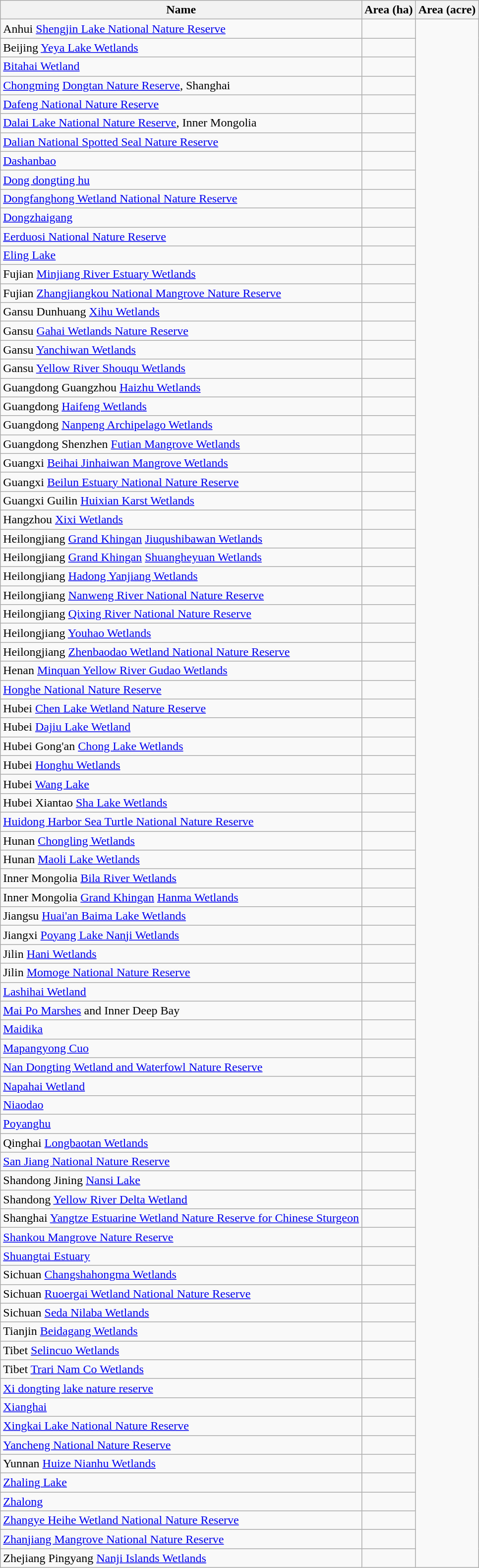<table class="wikitable sortable">
<tr>
<th scope="col" align=left>Name</th>
<th scope="col">Area (ha)</th>
<th scope="col">Area (acre)</th>
</tr>
<tr ---->
<td>Anhui <a href='#'>Shengjin Lake National Nature Reserve</a></td>
<td></td>
</tr>
<tr ---->
<td>Beijing <a href='#'>Yeya Lake Wetlands</a></td>
<td></td>
</tr>
<tr ---->
<td><a href='#'>Bitahai Wetland</a></td>
<td></td>
</tr>
<tr ---->
<td><a href='#'>Chongming</a> <a href='#'>Dongtan Nature Reserve</a>, Shanghai</td>
<td></td>
</tr>
<tr ---->
<td><a href='#'>Dafeng National Nature Reserve</a></td>
<td></td>
</tr>
<tr ---->
<td><a href='#'>Dalai Lake National Nature Reserve</a>, Inner Mongolia</td>
<td></td>
</tr>
<tr ---->
<td><a href='#'>Dalian National Spotted Seal Nature Reserve</a></td>
<td></td>
</tr>
<tr ---->
<td><a href='#'>Dashanbao</a></td>
<td></td>
</tr>
<tr ---->
<td><a href='#'>Dong dongting hu</a></td>
<td></td>
</tr>
<tr ---->
<td><a href='#'>Dongfanghong Wetland National Nature Reserve</a></td>
<td></td>
</tr>
<tr ---->
<td><a href='#'>Dongzhaigang</a></td>
<td></td>
</tr>
<tr ---->
<td><a href='#'>Eerduosi National Nature Reserve</a></td>
<td></td>
</tr>
<tr ---->
<td><a href='#'>Eling Lake</a></td>
<td></td>
</tr>
<tr ---->
<td>Fujian <a href='#'>Minjiang River Estuary Wetlands</a></td>
<td></td>
</tr>
<tr ---->
<td>Fujian <a href='#'>Zhangjiangkou National Mangrove Nature Reserve</a></td>
<td></td>
</tr>
<tr ---->
<td>Gansu Dunhuang <a href='#'>Xihu Wetlands</a></td>
<td></td>
</tr>
<tr ---->
<td>Gansu <a href='#'>Gahai Wetlands Nature Reserve</a></td>
<td></td>
</tr>
<tr ---->
<td>Gansu <a href='#'>Yanchiwan Wetlands</a></td>
<td></td>
</tr>
<tr ---->
<td>Gansu <a href='#'>Yellow River Shouqu Wetlands</a></td>
<td></td>
</tr>
<tr ---->
<td>Guangdong Guangzhou <a href='#'>Haizhu Wetlands</a></td>
<td></td>
</tr>
<tr ---->
<td>Guangdong <a href='#'>Haifeng Wetlands</a></td>
<td></td>
</tr>
<tr ---->
<td>Guangdong <a href='#'>Nanpeng Archipelago Wetlands</a></td>
<td></td>
</tr>
<tr ---->
<td>Guangdong Shenzhen <a href='#'>Futian Mangrove Wetlands</a></td>
<td></td>
</tr>
<tr ---->
<td>Guangxi <a href='#'>Beihai Jinhaiwan Mangrove Wetlands</a></td>
<td></td>
</tr>
<tr ---->
<td>Guangxi <a href='#'>Beilun Estuary National Nature Reserve</a></td>
<td></td>
</tr>
<tr ---->
<td>Guangxi Guilin <a href='#'>Huixian Karst Wetlands</a></td>
<td></td>
</tr>
<tr ---->
<td>Hangzhou <a href='#'>Xixi Wetlands</a></td>
<td></td>
</tr>
<tr ---->
<td>Heilongjiang <a href='#'>Grand Khingan</a> <a href='#'>Jiuqushibawan Wetlands</a></td>
<td></td>
</tr>
<tr ---->
<td>Heilongjiang <a href='#'>Grand Khingan</a> <a href='#'>Shuangheyuan Wetlands</a></td>
<td></td>
</tr>
<tr ---->
<td>Heilongjiang <a href='#'>Hadong Yanjiang Wetlands</a></td>
<td></td>
</tr>
<tr ---->
<td>Heilongjiang <a href='#'>Nanweng River National Nature Reserve</a></td>
<td></td>
</tr>
<tr ---->
<td>Heilongjiang <a href='#'>Qixing River National Nature Reserve</a></td>
<td></td>
</tr>
<tr ---->
<td>Heilongjiang <a href='#'>Youhao Wetlands</a></td>
<td></td>
</tr>
<tr ---->
<td>Heilongjiang <a href='#'>Zhenbaodao Wetland National Nature Reserve</a></td>
<td></td>
</tr>
<tr ---->
<td>Henan <a href='#'>Minquan Yellow River Gudao Wetlands</a></td>
<td></td>
</tr>
<tr ---->
<td><a href='#'>Honghe National Nature Reserve</a></td>
<td></td>
</tr>
<tr ---->
<td>Hubei <a href='#'>Chen Lake Wetland Nature Reserve</a></td>
<td></td>
</tr>
<tr ---->
<td>Hubei <a href='#'>Dajiu Lake Wetland</a></td>
<td></td>
</tr>
<tr ---->
<td>Hubei Gong'an <a href='#'>Chong Lake Wetlands</a></td>
<td></td>
</tr>
<tr ---->
<td>Hubei <a href='#'>Honghu Wetlands</a></td>
<td></td>
</tr>
<tr ---->
<td>Hubei <a href='#'>Wang Lake</a></td>
<td></td>
</tr>
<tr ---->
<td>Hubei Xiantao <a href='#'>Sha Lake Wetlands</a></td>
<td></td>
</tr>
<tr ---->
<td><a href='#'>Huidong Harbor Sea Turtle National Nature Reserve</a></td>
<td></td>
</tr>
<tr ---->
<td>Hunan <a href='#'>Chongling Wetlands</a></td>
<td></td>
</tr>
<tr ---->
<td>Hunan <a href='#'>Maoli Lake Wetlands</a></td>
<td></td>
</tr>
<tr ---->
<td>Inner Mongolia <a href='#'>Bila River Wetlands</a></td>
<td></td>
</tr>
<tr ---->
<td>Inner Mongolia <a href='#'>Grand Khingan</a> <a href='#'>Hanma Wetlands</a></td>
<td></td>
</tr>
<tr ---->
<td>Jiangsu <a href='#'>Huai'an Baima Lake Wetlands</a></td>
<td></td>
</tr>
<tr ---->
<td>Jiangxi <a href='#'>Poyang Lake Nanji Wetlands</a></td>
<td></td>
</tr>
<tr ---->
<td>Jilin <a href='#'>Hani Wetlands</a></td>
<td></td>
</tr>
<tr ---->
<td>Jilin <a href='#'>Momoge National Nature Reserve</a></td>
<td></td>
</tr>
<tr ---->
<td><a href='#'>Lashihai Wetland</a></td>
<td></td>
</tr>
<tr ---->
<td><a href='#'>Mai Po Marshes</a> and Inner Deep Bay</td>
<td></td>
</tr>
<tr ---->
<td><a href='#'>Maidika</a></td>
<td></td>
</tr>
<tr ---->
<td><a href='#'>Mapangyong Cuo</a></td>
<td></td>
</tr>
<tr ---->
<td><a href='#'>Nan Dongting Wetland and Waterfowl Nature Reserve</a></td>
<td></td>
</tr>
<tr ---->
<td><a href='#'>Napahai Wetland</a></td>
<td></td>
</tr>
<tr ---->
<td><a href='#'>Niaodao</a></td>
<td></td>
</tr>
<tr ---->
<td><a href='#'>Poyanghu</a></td>
<td></td>
</tr>
<tr ---->
<td>Qinghai <a href='#'>Longbaotan Wetlands</a></td>
<td></td>
</tr>
<tr ---->
<td><a href='#'>San Jiang National Nature Reserve</a></td>
<td></td>
</tr>
<tr ---->
<td>Shandong Jining <a href='#'>Nansi Lake</a></td>
<td></td>
</tr>
<tr ---->
<td>Shandong <a href='#'>Yellow River Delta Wetland</a></td>
<td></td>
</tr>
<tr ---->
<td>Shanghai <a href='#'>Yangtze Estuarine Wetland Nature Reserve for Chinese Sturgeon</a></td>
<td></td>
</tr>
<tr ---->
<td><a href='#'>Shankou Mangrove Nature Reserve</a></td>
<td></td>
</tr>
<tr ---->
<td><a href='#'>Shuangtai Estuary</a></td>
<td></td>
</tr>
<tr ---->
<td>Sichuan <a href='#'>Changshahongma Wetlands</a></td>
<td></td>
</tr>
<tr ---->
<td>Sichuan <a href='#'>Ruoergai Wetland National Nature Reserve</a></td>
<td></td>
</tr>
<tr ---->
<td>Sichuan <a href='#'>Seda Nilaba Wetlands</a></td>
<td></td>
</tr>
<tr ---->
<td>Tianjin <a href='#'>Beidagang Wetlands</a></td>
<td></td>
</tr>
<tr ---->
<td>Tibet <a href='#'>Selincuo Wetlands</a></td>
<td></td>
</tr>
<tr ---->
<td>Tibet <a href='#'>Trari Nam Co Wetlands</a></td>
<td></td>
</tr>
<tr ---->
<td><a href='#'>Xi dongting lake nature reserve</a></td>
<td></td>
</tr>
<tr ---->
<td><a href='#'>Xianghai</a></td>
<td></td>
</tr>
<tr ---->
<td><a href='#'>Xingkai Lake National Nature Reserve</a></td>
<td></td>
</tr>
<tr ---->
<td><a href='#'>Yancheng National Nature Reserve</a></td>
<td></td>
</tr>
<tr ---->
<td>Yunnan <a href='#'>Huize Nianhu Wetlands</a></td>
<td></td>
</tr>
<tr ---->
<td><a href='#'>Zhaling Lake</a></td>
<td></td>
</tr>
<tr ---->
<td><a href='#'>Zhalong</a></td>
<td></td>
</tr>
<tr ---->
<td><a href='#'>Zhangye Heihe Wetland National Nature Reserve</a></td>
<td></td>
</tr>
<tr ---->
<td><a href='#'>Zhanjiang Mangrove National Nature Reserve</a></td>
<td></td>
</tr>
<tr ---->
<td>Zhejiang Pingyang <a href='#'>Nanji Islands Wetlands</a></td>
<td></td>
</tr>
</table>
